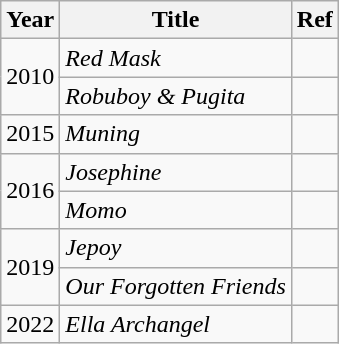<table class="wikitable">
<tr>
<th>Year</th>
<th>Title</th>
<th>Ref</th>
</tr>
<tr>
<td rowspan="2">2010</td>
<td><em>Red Mask</em></td>
<td></td>
</tr>
<tr>
<td><em>Robuboy & Pugita</em></td>
<td></td>
</tr>
<tr>
<td>2015</td>
<td><em>Muning</em></td>
<td></td>
</tr>
<tr>
<td rowspan="2">2016</td>
<td><em>Josephine</em></td>
<td></td>
</tr>
<tr>
<td><em>Momo</em></td>
<td></td>
</tr>
<tr>
<td rowspan="2">2019</td>
<td><em>Jepoy</em></td>
<td></td>
</tr>
<tr>
<td><em>Our Forgotten Friends</em></td>
<td></td>
</tr>
<tr>
<td>2022</td>
<td><em>Ella Archangel</em></td>
<td></td>
</tr>
</table>
